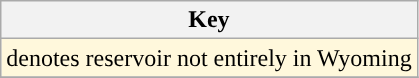<table class="wikitable">
<tr>
<th>Key</th>
</tr>
<tr>
<td bgcolor="#FFF8DC"> denotes reservoir not entirely in Wyoming</td>
</tr>
<tr>
</tr>
</table>
